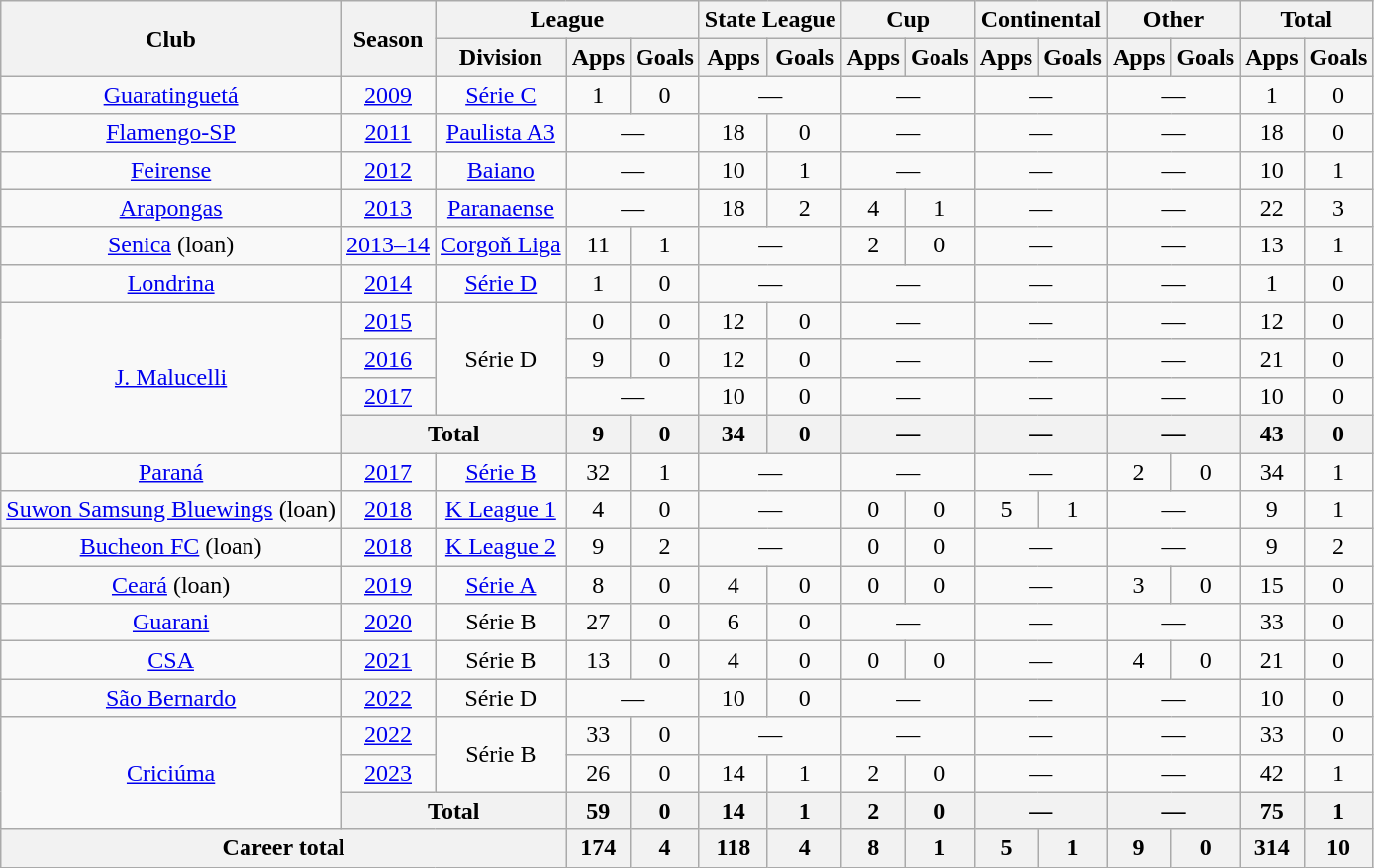<table class="wikitable" style="text-align: center;">
<tr>
<th rowspan="2">Club</th>
<th rowspan="2">Season</th>
<th colspan="3">League</th>
<th colspan="2">State League</th>
<th colspan="2">Cup</th>
<th colspan="2">Continental</th>
<th colspan="2">Other</th>
<th colspan="2">Total</th>
</tr>
<tr>
<th>Division</th>
<th>Apps</th>
<th>Goals</th>
<th>Apps</th>
<th>Goals</th>
<th>Apps</th>
<th>Goals</th>
<th>Apps</th>
<th>Goals</th>
<th>Apps</th>
<th>Goals</th>
<th>Apps</th>
<th>Goals</th>
</tr>
<tr>
<td><a href='#'>Guaratinguetá</a></td>
<td><a href='#'>2009</a></td>
<td><a href='#'>Série C</a></td>
<td>1</td>
<td>0</td>
<td colspan="2">—</td>
<td colspan="2">—</td>
<td colspan="2">—</td>
<td colspan="2">—</td>
<td>1</td>
<td>0</td>
</tr>
<tr>
<td><a href='#'>Flamengo-SP</a></td>
<td><a href='#'>2011</a></td>
<td><a href='#'>Paulista A3</a></td>
<td colspan="2">—</td>
<td>18</td>
<td>0</td>
<td colspan="2">—</td>
<td colspan="2">—</td>
<td colspan="2">—</td>
<td>18</td>
<td>0</td>
</tr>
<tr>
<td><a href='#'>Feirense</a></td>
<td><a href='#'>2012</a></td>
<td><a href='#'>Baiano</a></td>
<td colspan="2">—</td>
<td>10</td>
<td>1</td>
<td colspan="2">—</td>
<td colspan="2">—</td>
<td colspan="2">—</td>
<td>10</td>
<td>1</td>
</tr>
<tr>
<td><a href='#'>Arapongas</a></td>
<td><a href='#'>2013</a></td>
<td><a href='#'>Paranaense</a></td>
<td colspan="2">—</td>
<td>18</td>
<td>2</td>
<td>4</td>
<td>1</td>
<td colspan="2">—</td>
<td colspan="2">—</td>
<td>22</td>
<td>3</td>
</tr>
<tr>
<td><a href='#'>Senica</a> (loan)</td>
<td><a href='#'>2013–14</a></td>
<td><a href='#'>Corgoň Liga</a></td>
<td>11</td>
<td>1</td>
<td colspan="2">—</td>
<td>2</td>
<td>0</td>
<td colspan="2">—</td>
<td colspan="2">—</td>
<td>13</td>
<td>1</td>
</tr>
<tr>
<td><a href='#'>Londrina</a></td>
<td><a href='#'>2014</a></td>
<td><a href='#'>Série D</a></td>
<td>1</td>
<td>0</td>
<td colspan="2">—</td>
<td colspan="2">—</td>
<td colspan="2">—</td>
<td colspan="2">—</td>
<td>1</td>
<td>0</td>
</tr>
<tr>
<td rowspan=4><a href='#'>J. Malucelli</a></td>
<td><a href='#'>2015</a></td>
<td rowspan=3>Série D</td>
<td>0</td>
<td>0</td>
<td>12</td>
<td>0</td>
<td colspan="2">—</td>
<td colspan="2">—</td>
<td colspan="2">—</td>
<td>12</td>
<td>0</td>
</tr>
<tr>
<td><a href='#'>2016</a></td>
<td>9</td>
<td>0</td>
<td>12</td>
<td>0</td>
<td colspan="2">—</td>
<td colspan="2">—</td>
<td colspan="2">—</td>
<td>21</td>
<td>0</td>
</tr>
<tr>
<td><a href='#'>2017</a></td>
<td colspan="2">—</td>
<td>10</td>
<td>0</td>
<td colspan="2">—</td>
<td colspan="2">—</td>
<td colspan="2">—</td>
<td>10</td>
<td>0</td>
</tr>
<tr>
<th colspan="2">Total</th>
<th>9</th>
<th>0</th>
<th>34</th>
<th>0</th>
<th colspan="2">—</th>
<th colspan="2">—</th>
<th colspan="2">—</th>
<th>43</th>
<th>0</th>
</tr>
<tr>
<td><a href='#'>Paraná</a></td>
<td><a href='#'>2017</a></td>
<td><a href='#'>Série B</a></td>
<td>32</td>
<td>1</td>
<td colspan="2">—</td>
<td colspan="2">—</td>
<td colspan="2">—</td>
<td>2</td>
<td>0</td>
<td>34</td>
<td>1</td>
</tr>
<tr>
<td><a href='#'>Suwon Samsung Bluewings</a> (loan)</td>
<td><a href='#'>2018</a></td>
<td><a href='#'>K League 1</a></td>
<td>4</td>
<td>0</td>
<td colspan="2">—</td>
<td>0</td>
<td>0</td>
<td>5</td>
<td>1</td>
<td colspan="2">—</td>
<td>9</td>
<td>1</td>
</tr>
<tr>
<td><a href='#'>Bucheon FC</a> (loan)</td>
<td><a href='#'>2018</a></td>
<td><a href='#'>K League 2</a></td>
<td>9</td>
<td>2</td>
<td colspan="2">—</td>
<td>0</td>
<td>0</td>
<td colspan="2">—</td>
<td colspan="2">—</td>
<td>9</td>
<td>2</td>
</tr>
<tr>
<td><a href='#'>Ceará</a> (loan)</td>
<td><a href='#'>2019</a></td>
<td><a href='#'>Série A</a></td>
<td>8</td>
<td>0</td>
<td>4</td>
<td>0</td>
<td>0</td>
<td>0</td>
<td colspan="2">—</td>
<td>3</td>
<td>0</td>
<td>15</td>
<td>0</td>
</tr>
<tr>
<td><a href='#'>Guarani</a></td>
<td><a href='#'>2020</a></td>
<td>Série B</td>
<td>27</td>
<td>0</td>
<td>6</td>
<td>0</td>
<td colspan="2">—</td>
<td colspan="2">—</td>
<td colspan="2">—</td>
<td>33</td>
<td>0</td>
</tr>
<tr>
<td><a href='#'>CSA</a></td>
<td><a href='#'>2021</a></td>
<td>Série B</td>
<td>13</td>
<td>0</td>
<td>4</td>
<td>0</td>
<td>0</td>
<td>0</td>
<td colspan="2">—</td>
<td>4</td>
<td>0</td>
<td>21</td>
<td>0</td>
</tr>
<tr>
<td><a href='#'>São Bernardo</a></td>
<td><a href='#'>2022</a></td>
<td>Série D</td>
<td colspan="2">—</td>
<td>10</td>
<td>0</td>
<td colspan="2">—</td>
<td colspan="2">—</td>
<td colspan="2">—</td>
<td>10</td>
<td>0</td>
</tr>
<tr>
<td rowspan=3><a href='#'>Criciúma</a></td>
<td><a href='#'>2022</a></td>
<td rowspan=2>Série B</td>
<td>33</td>
<td>0</td>
<td colspan="2">—</td>
<td colspan="2">—</td>
<td colspan="2">—</td>
<td colspan="2">—</td>
<td>33</td>
<td>0</td>
</tr>
<tr>
<td><a href='#'>2023</a></td>
<td>26</td>
<td>0</td>
<td>14</td>
<td>1</td>
<td>2</td>
<td>0</td>
<td colspan="2">—</td>
<td colspan="2">—</td>
<td>42</td>
<td>1</td>
</tr>
<tr>
<th colspan="2">Total</th>
<th>59</th>
<th>0</th>
<th>14</th>
<th>1</th>
<th>2</th>
<th>0</th>
<th colspan="2">—</th>
<th colspan="2">—</th>
<th>75</th>
<th>1</th>
</tr>
<tr>
<th colspan="3"><strong>Career total</strong></th>
<th>174</th>
<th>4</th>
<th>118</th>
<th>4</th>
<th>8</th>
<th>1</th>
<th>5</th>
<th>1</th>
<th>9</th>
<th>0</th>
<th>314</th>
<th>10</th>
</tr>
</table>
